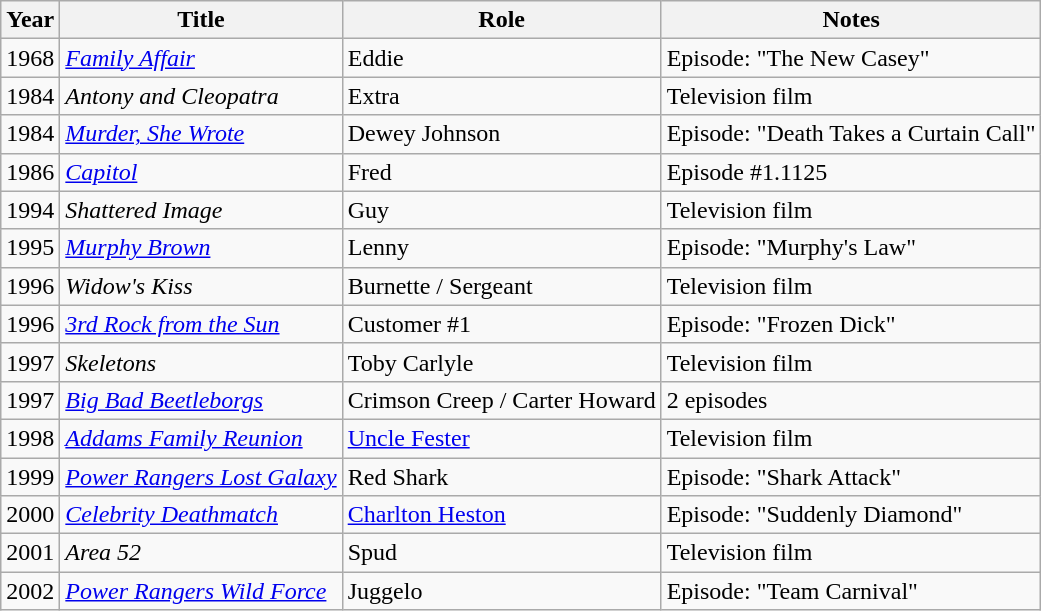<table class="wikitable sortable">
<tr>
<th>Year</th>
<th>Title</th>
<th>Role</th>
<th>Notes</th>
</tr>
<tr>
<td>1968</td>
<td><em><a href='#'>Family Affair</a></em></td>
<td>Eddie</td>
<td>Episode: "The New Casey"</td>
</tr>
<tr>
<td>1984</td>
<td><em>Antony and Cleopatra</em></td>
<td>Extra</td>
<td>Television film</td>
</tr>
<tr>
<td>1984</td>
<td><em><a href='#'>Murder, She Wrote</a></em></td>
<td>Dewey Johnson</td>
<td>Episode: "Death Takes a Curtain Call"</td>
</tr>
<tr>
<td>1986</td>
<td><a href='#'><em>Capitol</em></a></td>
<td>Fred</td>
<td>Episode #1.1125</td>
</tr>
<tr>
<td>1994</td>
<td><em>Shattered Image</em></td>
<td>Guy</td>
<td>Television film</td>
</tr>
<tr>
<td>1995</td>
<td><em><a href='#'>Murphy Brown</a></em></td>
<td>Lenny</td>
<td>Episode: "Murphy's Law"</td>
</tr>
<tr>
<td>1996</td>
<td><em>Widow's Kiss</em></td>
<td>Burnette / Sergeant</td>
<td>Television film</td>
</tr>
<tr>
<td>1996</td>
<td><em><a href='#'>3rd Rock from the Sun</a></em></td>
<td>Customer #1</td>
<td>Episode: "Frozen Dick"</td>
</tr>
<tr>
<td>1997</td>
<td><em>Skeletons</em></td>
<td>Toby Carlyle</td>
<td>Television film</td>
</tr>
<tr>
<td>1997</td>
<td><em><a href='#'>Big Bad Beetleborgs</a></em></td>
<td>Crimson Creep / Carter Howard</td>
<td>2 episodes</td>
</tr>
<tr>
<td>1998</td>
<td><em><a href='#'>Addams Family Reunion</a></em></td>
<td><a href='#'>Uncle Fester</a></td>
<td>Television film</td>
</tr>
<tr>
<td>1999</td>
<td><em><a href='#'>Power Rangers Lost Galaxy</a></em></td>
<td>Red Shark</td>
<td>Episode: "Shark Attack"</td>
</tr>
<tr>
<td>2000</td>
<td><em><a href='#'>Celebrity Deathmatch</a></em></td>
<td><a href='#'>Charlton Heston</a></td>
<td>Episode: "Suddenly Diamond"</td>
</tr>
<tr>
<td>2001</td>
<td><em>Area 52</em></td>
<td>Spud</td>
<td>Television film</td>
</tr>
<tr>
<td>2002</td>
<td><em><a href='#'>Power Rangers Wild Force</a></em></td>
<td>Juggelo</td>
<td>Episode: "Team Carnival"</td>
</tr>
</table>
